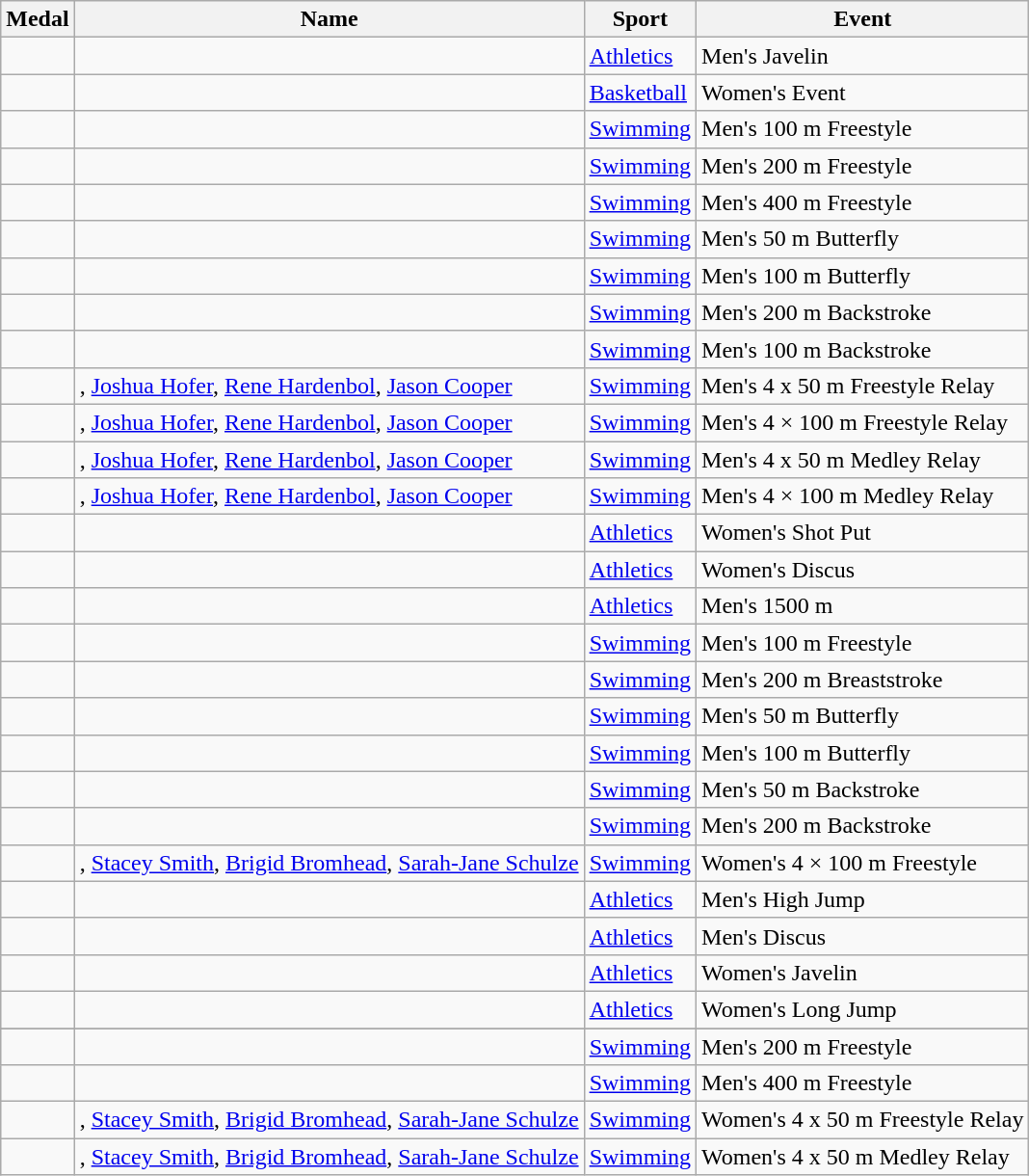<table class="wikitable sortable">
<tr>
<th>Medal</th>
<th>Name</th>
<th>Sport</th>
<th>Event</th>
</tr>
<tr>
<td></td>
<td></td>
<td><a href='#'>Athletics</a></td>
<td>Men's Javelin</td>
</tr>
<tr>
<td></td>
<td><br></td>
<td><a href='#'>Basketball</a></td>
<td>Women's Event</td>
</tr>
<tr>
<td></td>
<td></td>
<td><a href='#'>Swimming</a></td>
<td>Men's 100 m Freestyle</td>
</tr>
<tr>
<td></td>
<td></td>
<td><a href='#'>Swimming</a></td>
<td>Men's 200 m Freestyle</td>
</tr>
<tr>
<td></td>
<td></td>
<td><a href='#'>Swimming</a></td>
<td>Men's 400 m Freestyle</td>
</tr>
<tr>
<td></td>
<td></td>
<td><a href='#'>Swimming</a></td>
<td>Men's 50 m Butterfly</td>
</tr>
<tr>
<td></td>
<td></td>
<td><a href='#'>Swimming</a></td>
<td>Men's 100 m Butterfly</td>
</tr>
<tr>
<td></td>
<td></td>
<td><a href='#'>Swimming</a></td>
<td>Men's 200 m Backstroke</td>
</tr>
<tr>
<td></td>
<td></td>
<td><a href='#'>Swimming</a></td>
<td>Men's 100 m Backstroke</td>
</tr>
<tr>
<td></td>
<td>, <a href='#'>Joshua Hofer</a>, <a href='#'>Rene Hardenbol</a>, <a href='#'>Jason Cooper</a></td>
<td><a href='#'>Swimming</a></td>
<td>Men's 4 x 50 m Freestyle Relay</td>
</tr>
<tr>
<td></td>
<td>, <a href='#'>Joshua Hofer</a>, <a href='#'>Rene Hardenbol</a>, <a href='#'>Jason Cooper</a></td>
<td><a href='#'>Swimming</a></td>
<td>Men's 4 × 100 m Freestyle Relay</td>
</tr>
<tr>
<td></td>
<td>, <a href='#'>Joshua Hofer</a>, <a href='#'>Rene Hardenbol</a>, <a href='#'>Jason Cooper</a></td>
<td><a href='#'>Swimming</a></td>
<td>Men's 4 x 50 m Medley Relay</td>
</tr>
<tr>
<td></td>
<td>, <a href='#'>Joshua Hofer</a>, <a href='#'>Rene Hardenbol</a>, <a href='#'>Jason Cooper</a></td>
<td><a href='#'>Swimming</a></td>
<td>Men's 4 × 100 m Medley Relay</td>
</tr>
<tr>
<td></td>
<td></td>
<td><a href='#'>Athletics</a></td>
<td>Women's Shot Put</td>
</tr>
<tr>
<td></td>
<td></td>
<td><a href='#'>Athletics</a></td>
<td>Women's Discus</td>
</tr>
<tr>
<td></td>
<td></td>
<td><a href='#'>Athletics</a></td>
<td>Men's 1500 m</td>
</tr>
<tr>
<td></td>
<td></td>
<td><a href='#'>Swimming</a></td>
<td>Men's 100 m Freestyle</td>
</tr>
<tr>
<td></td>
<td></td>
<td><a href='#'>Swimming</a></td>
<td>Men's 200 m Breaststroke</td>
</tr>
<tr>
<td></td>
<td></td>
<td><a href='#'>Swimming</a></td>
<td>Men's 50 m Butterfly</td>
</tr>
<tr>
<td></td>
<td></td>
<td><a href='#'>Swimming</a></td>
<td>Men's 100 m Butterfly</td>
</tr>
<tr>
<td></td>
<td></td>
<td><a href='#'>Swimming</a></td>
<td>Men's 50 m Backstroke</td>
</tr>
<tr>
<td></td>
<td></td>
<td><a href='#'>Swimming</a></td>
<td>Men's 200 m Backstroke</td>
</tr>
<tr>
<td></td>
<td>, <a href='#'>Stacey Smith</a>, <a href='#'>Brigid Bromhead</a>, <a href='#'>Sarah-Jane Schulze</a></td>
<td><a href='#'>Swimming</a></td>
<td>Women's 4 × 100 m Freestyle</td>
</tr>
<tr>
<td></td>
<td></td>
<td><a href='#'>Athletics</a></td>
<td>Men's High Jump</td>
</tr>
<tr>
<td></td>
<td></td>
<td><a href='#'>Athletics</a></td>
<td>Men's Discus</td>
</tr>
<tr>
<td></td>
<td></td>
<td><a href='#'>Athletics</a></td>
<td>Women's Javelin</td>
</tr>
<tr>
<td></td>
<td></td>
<td><a href='#'>Athletics</a></td>
<td>Women's Long Jump</td>
</tr>
<tr>
</tr>
<tr>
<td></td>
<td></td>
<td><a href='#'>Swimming</a></td>
<td>Men's 200 m Freestyle</td>
</tr>
<tr>
<td></td>
<td></td>
<td><a href='#'>Swimming</a></td>
<td>Men's 400 m Freestyle</td>
</tr>
<tr>
<td></td>
<td>, <a href='#'>Stacey Smith</a>, <a href='#'>Brigid Bromhead</a>, <a href='#'>Sarah-Jane Schulze</a></td>
<td><a href='#'>Swimming</a></td>
<td>Women's 4 x 50 m Freestyle Relay</td>
</tr>
<tr>
<td></td>
<td>, <a href='#'>Stacey Smith</a>, <a href='#'>Brigid Bromhead</a>, <a href='#'>Sarah-Jane Schulze</a></td>
<td><a href='#'>Swimming</a></td>
<td>Women's 4 x 50 m Medley Relay</td>
</tr>
</table>
